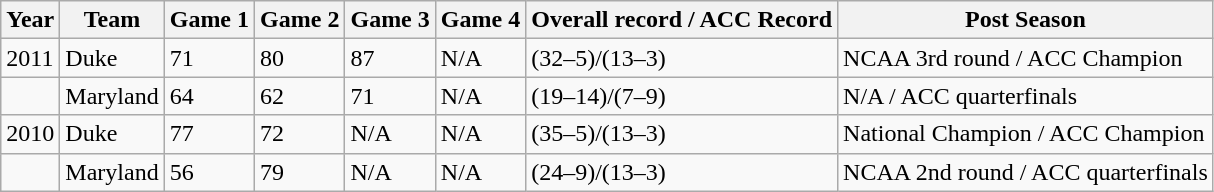<table class="wikitable">
<tr>
<th>Year</th>
<th>Team</th>
<th>Game 1</th>
<th>Game 2</th>
<th>Game 3</th>
<th>Game 4</th>
<th>Overall record / ACC Record</th>
<th>Post Season</th>
</tr>
<tr>
<td>2011</td>
<td>Duke</td>
<td>71</td>
<td>80</td>
<td>87</td>
<td>N/A</td>
<td>(32–5)/(13–3)</td>
<td>NCAA 3rd round / ACC Champion</td>
</tr>
<tr>
<td></td>
<td>Maryland</td>
<td>64</td>
<td>62</td>
<td>71</td>
<td>N/A</td>
<td>(19–14)/(7–9)</td>
<td>N/A / ACC quarterfinals</td>
</tr>
<tr>
<td>2010</td>
<td>Duke</td>
<td>77</td>
<td>72</td>
<td>N/A</td>
<td>N/A</td>
<td>(35–5)/(13–3)</td>
<td>National Champion / ACC Champion</td>
</tr>
<tr>
<td></td>
<td>Maryland</td>
<td>56</td>
<td>79</td>
<td>N/A</td>
<td>N/A</td>
<td>(24–9)/(13–3)</td>
<td>NCAA 2nd round / ACC quarterfinals</td>
</tr>
</table>
